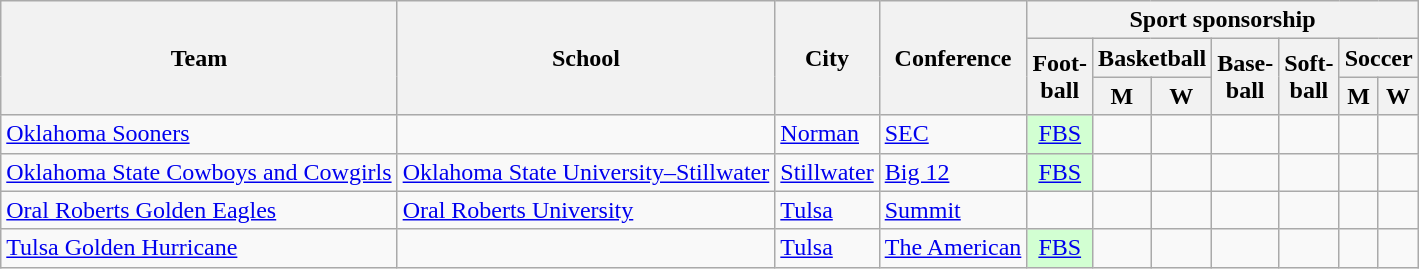<table class="sortable wikitable">
<tr>
<th rowspan=3>Team</th>
<th rowspan=3>School</th>
<th rowspan=3>City</th>
<th rowspan=3>Conference</th>
<th colspan=7>Sport sponsorship</th>
</tr>
<tr>
<th rowspan=2>Foot-<br>ball</th>
<th colspan=2>Basketball</th>
<th rowspan=2>Base-<br>ball</th>
<th rowspan=2>Soft-<br>ball</th>
<th colspan=2>Soccer</th>
</tr>
<tr>
<th>M</th>
<th>W</th>
<th>M</th>
<th>W</th>
</tr>
<tr>
<td><a href='#'>Oklahoma Sooners</a></td>
<td></td>
<td><a href='#'>Norman</a></td>
<td><a href='#'>SEC</a></td>
<td style="background:#D2FFD2; text-align:center"><a href='#'>FBS</a></td>
<td></td>
<td></td>
<td></td>
<td></td>
<td></td>
<td></td>
</tr>
<tr>
<td><a href='#'>Oklahoma State Cowboys and Cowgirls</a></td>
<td><a href='#'>Oklahoma State University–Stillwater</a></td>
<td><a href='#'>Stillwater</a></td>
<td><a href='#'>Big 12</a></td>
<td style="background:#D2FFD2; text-align:center"><a href='#'>FBS</a></td>
<td></td>
<td></td>
<td></td>
<td></td>
<td></td>
<td></td>
</tr>
<tr>
<td><a href='#'>Oral Roberts Golden Eagles</a></td>
<td><a href='#'>Oral Roberts University</a></td>
<td><a href='#'>Tulsa</a></td>
<td><a href='#'>Summit</a></td>
<td></td>
<td></td>
<td></td>
<td></td>
<td></td>
<td></td>
<td></td>
</tr>
<tr>
<td><a href='#'>Tulsa Golden Hurricane</a></td>
<td></td>
<td><a href='#'>Tulsa</a></td>
<td><a href='#'>The American</a></td>
<td style="background:#D2FFD2; text-align:center"><a href='#'>FBS</a></td>
<td></td>
<td></td>
<td></td>
<td></td>
<td></td>
<td></td>
</tr>
</table>
